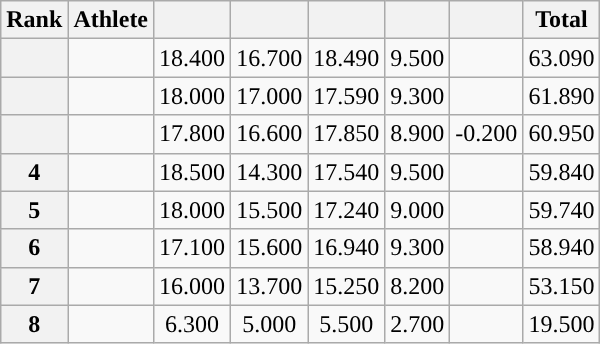<table class="wikitable sortable" style="text-align:center;">
<tr>
<th>Rank</th>
<th>Athlete</th>
<th></th>
<th></th>
<th></th>
<th></th>
<th></th>
<th>Total</th>
</tr>
<tr>
<th></th>
<td align=left></td>
<td>18.400</td>
<td>16.700</td>
<td>18.490</td>
<td>9.500</td>
<td></td>
<td>63.090</td>
</tr>
<tr>
<th></th>
<td align=left></td>
<td>18.000</td>
<td>17.000</td>
<td>17.590</td>
<td>9.300</td>
<td></td>
<td>61.890</td>
</tr>
<tr>
<th></th>
<td align=left></td>
<td>17.800</td>
<td>16.600</td>
<td>17.850</td>
<td>8.900</td>
<td>-0.200</td>
<td>60.950</td>
</tr>
<tr>
<th>4</th>
<td align=left></td>
<td>18.500</td>
<td>14.300</td>
<td>17.540</td>
<td>9.500</td>
<td></td>
<td>59.840</td>
</tr>
<tr>
<th>5</th>
<td align=left></td>
<td>18.000</td>
<td>15.500</td>
<td>17.240</td>
<td>9.000</td>
<td></td>
<td>59.740</td>
</tr>
<tr>
<th>6</th>
<td align=left></td>
<td>17.100</td>
<td>15.600</td>
<td>16.940</td>
<td>9.300</td>
<td></td>
<td>58.940</td>
</tr>
<tr>
<th>7</th>
<td align=left></td>
<td>16.000</td>
<td>13.700</td>
<td>15.250</td>
<td>8.200</td>
<td></td>
<td>53.150</td>
</tr>
<tr>
<th>8</th>
<td align=left></td>
<td>6.300</td>
<td>5.000</td>
<td>5.500</td>
<td>2.700</td>
<td></td>
<td>19.500</td>
</tr>
</table>
